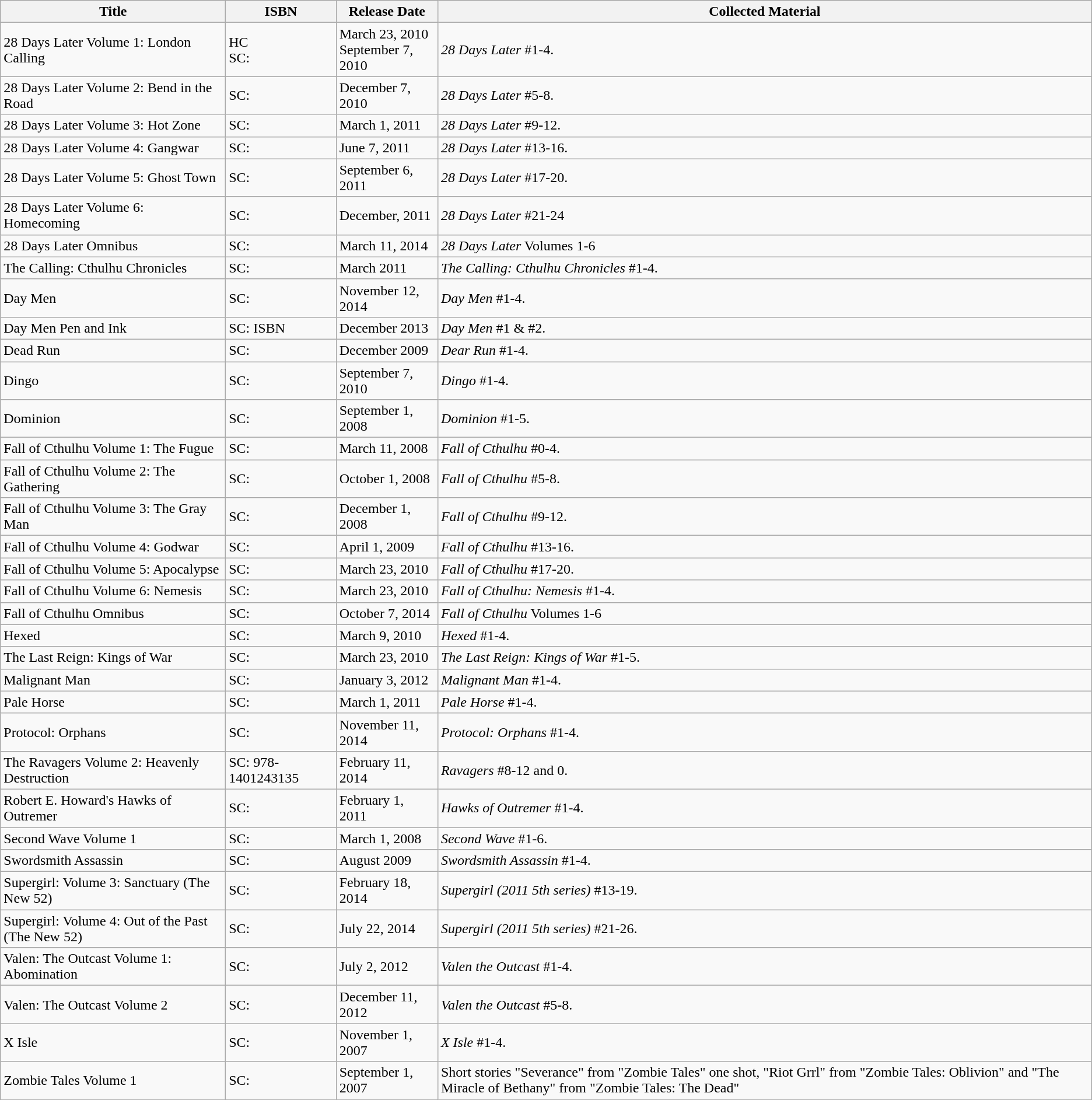<table class="wikitable">
<tr>
<th>Title</th>
<th>ISBN</th>
<th>Release Date</th>
<th>Collected Material</th>
</tr>
<tr>
<td>28 Days Later Volume 1: London Calling</td>
<td>HC <br>SC: </td>
<td>March 23, 2010<br>September 7, 2010</td>
<td><em>28 Days Later</em> #1-4.</td>
</tr>
<tr>
<td>28 Days Later Volume 2: Bend in the Road</td>
<td>SC: </td>
<td>December 7, 2010</td>
<td><em>28 Days Later</em> #5-8.</td>
</tr>
<tr>
<td>28 Days Later Volume 3: Hot Zone</td>
<td>SC: </td>
<td>March 1, 2011</td>
<td><em>28 Days Later</em> #9-12.</td>
</tr>
<tr>
<td>28 Days Later Volume 4: Gangwar</td>
<td>SC: </td>
<td>June 7, 2011</td>
<td><em>28 Days Later</em> #13-16.</td>
</tr>
<tr>
<td>28 Days Later Volume 5: Ghost Town</td>
<td>SC: </td>
<td>September 6, 2011</td>
<td><em>28 Days Later</em> #17-20.</td>
</tr>
<tr>
<td>28 Days Later Volume 6: Homecoming</td>
<td>SC: </td>
<td>December, 2011</td>
<td><em>28 Days Later</em> #21-24</td>
</tr>
<tr>
<td>28 Days Later Omnibus</td>
<td>SC: </td>
<td>March 11, 2014</td>
<td><em>28 Days Later</em> Volumes 1-6</td>
</tr>
<tr>
<td>The Calling: Cthulhu Chronicles</td>
<td>SC: </td>
<td>March 2011</td>
<td><em>The Calling: Cthulhu Chronicles</em> #1-4.</td>
</tr>
<tr>
<td>Day Men</td>
<td>SC: </td>
<td>November 12, 2014</td>
<td><em>Day Men</em> #1-4.</td>
</tr>
<tr>
<td>Day Men Pen and Ink</td>
<td>SC: ISBN</td>
<td>December 2013</td>
<td><em>Day Men</em> #1 & #2.</td>
</tr>
<tr>
<td>Dead Run</td>
<td>SC: </td>
<td>December 2009</td>
<td><em>Dear Run</em> #1-4.</td>
</tr>
<tr>
<td>Dingo</td>
<td>SC: </td>
<td>September 7, 2010</td>
<td><em>Dingo</em> #1-4.</td>
</tr>
<tr>
<td>Dominion</td>
<td>SC: </td>
<td>September 1, 2008</td>
<td><em>Dominion</em> #1-5.</td>
</tr>
<tr>
<td>Fall of Cthulhu Volume 1: The Fugue</td>
<td>SC: </td>
<td>March 11, 2008</td>
<td><em>Fall of Cthulhu</em> #0-4.</td>
</tr>
<tr>
<td>Fall of Cthulhu Volume 2: The Gathering</td>
<td>SC: </td>
<td>October 1, 2008</td>
<td><em>Fall of Cthulhu</em> #5-8.</td>
</tr>
<tr>
<td>Fall of Cthulhu Volume 3: The Gray Man</td>
<td>SC: </td>
<td>December 1, 2008</td>
<td><em>Fall of Cthulhu</em> #9-12.</td>
</tr>
<tr>
<td>Fall of Cthulhu Volume 4: Godwar</td>
<td>SC: </td>
<td>April 1, 2009</td>
<td><em>Fall of Cthulhu</em> #13-16.</td>
</tr>
<tr>
<td>Fall of Cthulhu Volume 5: Apocalypse</td>
<td>SC: </td>
<td>March 23, 2010</td>
<td><em>Fall of Cthulhu</em> #17-20.</td>
</tr>
<tr>
<td>Fall of Cthulhu Volume 6: Nemesis</td>
<td>SC: </td>
<td>March 23, 2010</td>
<td><em>Fall of Cthulhu: Nemesis</em> #1-4.</td>
</tr>
<tr>
<td>Fall of Cthulhu Omnibus</td>
<td>SC: </td>
<td>October 7, 2014</td>
<td><em>Fall of Cthulhu</em> Volumes 1-6</td>
</tr>
<tr>
<td>Hexed</td>
<td>SC: </td>
<td>March 9, 2010</td>
<td><em>Hexed</em> #1-4.</td>
</tr>
<tr>
<td>The Last Reign: Kings of War</td>
<td>SC: </td>
<td>March 23, 2010</td>
<td><em>The Last Reign: Kings of War</em> #1-5.</td>
</tr>
<tr>
<td>Malignant Man</td>
<td>SC: </td>
<td>January 3, 2012</td>
<td><em>Malignant Man</em> #1-4.</td>
</tr>
<tr>
<td>Pale Horse</td>
<td>SC: </td>
<td>March 1, 2011</td>
<td><em>Pale Horse</em> #1-4.</td>
</tr>
<tr>
<td>Protocol: Orphans</td>
<td>SC: </td>
<td>November 11, 2014</td>
<td><em>Protocol: Orphans</em> #1-4.</td>
</tr>
<tr>
<td>The Ravagers Volume 2: Heavenly Destruction</td>
<td>SC: 978-1401243135</td>
<td>February 11, 2014</td>
<td><em>Ravagers</em> #8-12 and 0.</td>
</tr>
<tr>
<td>Robert E. Howard's Hawks of Outremer</td>
<td>SC: </td>
<td>February 1, 2011</td>
<td><em>Hawks of Outremer</em> #1-4.</td>
</tr>
<tr>
<td>Second Wave Volume 1</td>
<td>SC: </td>
<td>March 1, 2008</td>
<td><em>Second Wave</em> #1-6.</td>
</tr>
<tr>
<td>Swordsmith Assassin</td>
<td>SC: </td>
<td>August 2009</td>
<td><em>Swordsmith Assassin</em> #1-4.</td>
</tr>
<tr>
<td>Supergirl: Volume 3: Sanctuary (The New 52)</td>
<td>SC: </td>
<td>February 18, 2014</td>
<td><em>Supergirl (2011 5th series)</em> #13-19.</td>
</tr>
<tr>
<td>Supergirl: Volume 4: Out of the Past (The New 52)</td>
<td>SC: </td>
<td>July 22, 2014</td>
<td><em>Supergirl (2011 5th series)</em> #21-26.</td>
</tr>
<tr>
<td>Valen: The Outcast Volume 1: Abomination</td>
<td>SC: </td>
<td>July 2, 2012</td>
<td><em>Valen the Outcast</em> #1-4.</td>
</tr>
<tr>
<td>Valen: The Outcast Volume 2</td>
<td>SC: </td>
<td>December 11, 2012</td>
<td><em>Valen the Outcast</em> #5-8.</td>
</tr>
<tr>
<td>X Isle</td>
<td>SC: </td>
<td>November 1, 2007</td>
<td><em>X Isle</em> #1-4.</td>
</tr>
<tr>
<td>Zombie Tales Volume 1</td>
<td>SC: </td>
<td>September 1, 2007</td>
<td>Short stories "Severance" from "Zombie Tales" one shot, "Riot Grrl" from "Zombie Tales: Oblivion" and "The Miracle of Bethany" from "Zombie Tales: The Dead"</td>
</tr>
</table>
